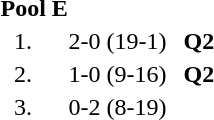<table style="text-align:center">
<tr>
<td colspan=4 align=left><strong>Pool E</strong></td>
</tr>
<tr>
<td width=30>1.</td>
<td align=left></td>
<td width=80>2-0 (19-1)</td>
<td><strong>Q2</strong></td>
</tr>
<tr>
<td>2.</td>
<td align=left></td>
<td>1-0 (9-16)</td>
<td><strong>Q2</strong></td>
</tr>
<tr>
<td>3.</td>
<td align=left></td>
<td>0-2 (8-19)</td>
<td></td>
</tr>
</table>
